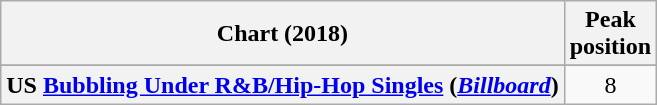<table class="wikitable sortable plainrowheaders" style="text-align:center">
<tr>
<th scope="col">Chart (2018)</th>
<th scope="col">Peak<br> position</th>
</tr>
<tr>
</tr>
<tr>
<th scope="row">US <a href='#'>Bubbling Under R&B/Hip-Hop Singles</a> (<em><a href='#'>Billboard</a></em>)</th>
<td>8</td>
</tr>
</table>
